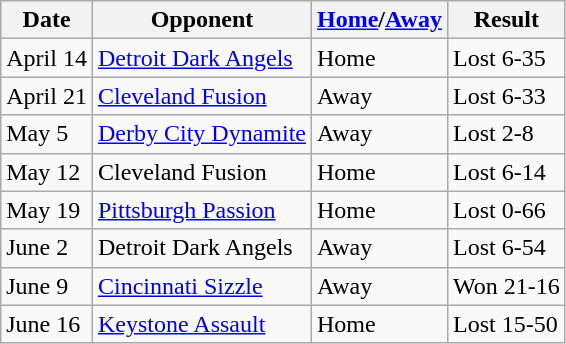<table class="wikitable">
<tr>
<th>Date</th>
<th>Opponent</th>
<th><a href='#'>Home</a>/<a href='#'>Away</a></th>
<th>Result</th>
</tr>
<tr>
<td>April 14</td>
<td><a href='#'>Detroit Dark Angels</a></td>
<td>Home</td>
<td>Lost 6-35</td>
</tr>
<tr>
<td>April 21</td>
<td><a href='#'>Cleveland Fusion</a></td>
<td>Away</td>
<td>Lost 6-33</td>
</tr>
<tr>
<td>May 5</td>
<td><a href='#'>Derby City Dynamite</a></td>
<td>Away</td>
<td>Lost 2-8</td>
</tr>
<tr>
<td>May 12</td>
<td>Cleveland Fusion</td>
<td>Home</td>
<td>Lost 6-14</td>
</tr>
<tr>
<td>May 19</td>
<td><a href='#'>Pittsburgh Passion</a></td>
<td>Home</td>
<td>Lost 0-66</td>
</tr>
<tr>
<td>June 2</td>
<td>Detroit Dark Angels</td>
<td>Away</td>
<td>Lost 6-54</td>
</tr>
<tr>
<td>June 9</td>
<td><a href='#'>Cincinnati Sizzle</a></td>
<td>Away</td>
<td>Won 21-16</td>
</tr>
<tr>
<td>June 16</td>
<td><a href='#'>Keystone Assault</a></td>
<td>Home</td>
<td>Lost 15-50</td>
</tr>
</table>
